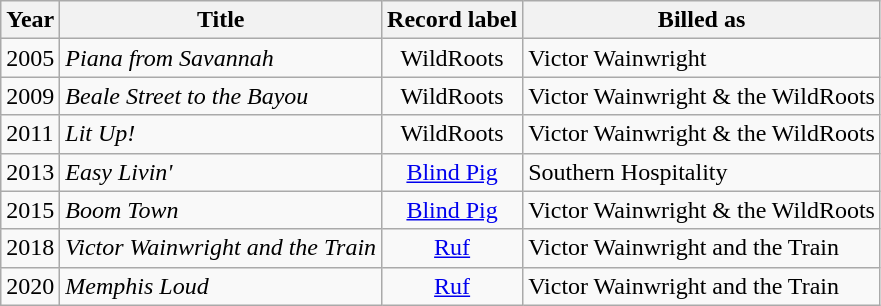<table class="wikitable sortable">
<tr>
<th>Year</th>
<th>Title</th>
<th>Record label</th>
<th>Billed as</th>
</tr>
<tr>
<td>2005</td>
<td><em>Piana from Savannah</em></td>
<td style="text-align:center;">WildRoots</td>
<td>Victor Wainwright</td>
</tr>
<tr>
<td>2009</td>
<td><em>Beale Street to the Bayou</em></td>
<td style="text-align:center;">WildRoots</td>
<td>Victor Wainwright & the WildRoots</td>
</tr>
<tr>
<td>2011</td>
<td><em>Lit Up!</em></td>
<td style="text-align:center;">WildRoots</td>
<td>Victor Wainwright & the WildRoots</td>
</tr>
<tr>
<td>2013</td>
<td><em>Easy Livin' </em></td>
<td style="text-align:center;"><a href='#'>Blind Pig</a></td>
<td>Southern Hospitality</td>
</tr>
<tr>
<td>2015</td>
<td><em>Boom Town</em></td>
<td style="text-align:center;"><a href='#'>Blind Pig</a></td>
<td>Victor Wainwright & the WildRoots</td>
</tr>
<tr>
<td>2018</td>
<td><em>Victor Wainwright and the Train</em></td>
<td style="text-align:center;"><a href='#'>Ruf</a></td>
<td>Victor Wainwright and the Train</td>
</tr>
<tr>
<td>2020</td>
<td><em>Memphis Loud</em></td>
<td style="text-align:center;"><a href='#'>Ruf</a></td>
<td>Victor Wainwright and the Train</td>
</tr>
</table>
